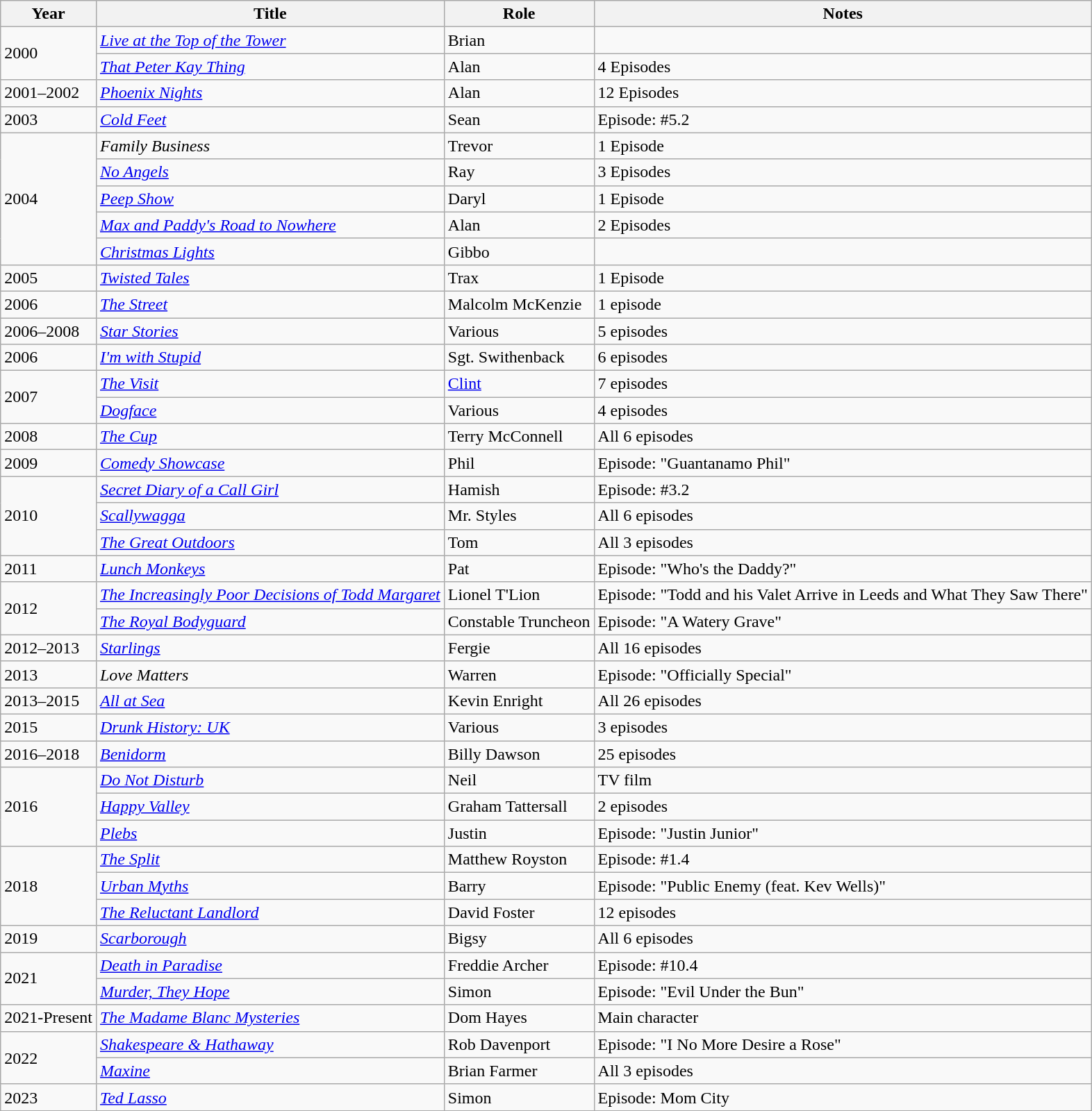<table class="wikitable">
<tr>
<th>Year</th>
<th>Title</th>
<th>Role</th>
<th>Notes</th>
</tr>
<tr>
<td rowspan="2">2000</td>
<td><em><a href='#'>Live at the Top of the Tower</a></em></td>
<td>Brian</td>
<td></td>
</tr>
<tr>
<td><em><a href='#'>That Peter Kay Thing</a></em></td>
<td>Alan</td>
<td>4 Episodes</td>
</tr>
<tr>
<td>2001–2002</td>
<td><em><a href='#'>Phoenix Nights</a></em></td>
<td>Alan</td>
<td>12 Episodes</td>
</tr>
<tr>
<td>2003</td>
<td><em><a href='#'>Cold Feet</a></em></td>
<td>Sean</td>
<td>Episode: #5.2</td>
</tr>
<tr>
<td rowspan="5">2004</td>
<td><em>Family Business</em></td>
<td>Trevor</td>
<td>1 Episode</td>
</tr>
<tr>
<td><em><a href='#'>No Angels</a></em></td>
<td>Ray</td>
<td>3 Episodes</td>
</tr>
<tr>
<td><em><a href='#'>Peep Show</a></em></td>
<td>Daryl</td>
<td>1 Episode</td>
</tr>
<tr>
<td><em><a href='#'>Max and Paddy's Road to Nowhere</a></em></td>
<td>Alan</td>
<td>2 Episodes</td>
</tr>
<tr>
<td><em><a href='#'>Christmas Lights</a></em></td>
<td>Gibbo</td>
<td></td>
</tr>
<tr>
<td>2005</td>
<td><em><a href='#'>Twisted Tales</a></em></td>
<td>Trax</td>
<td>1 Episode</td>
</tr>
<tr>
<td>2006</td>
<td><em><a href='#'>The Street</a></em></td>
<td>Malcolm McKenzie</td>
<td>1 episode</td>
</tr>
<tr>
<td>2006–2008</td>
<td><em><a href='#'>Star Stories</a></em></td>
<td>Various</td>
<td>5 episodes</td>
</tr>
<tr>
<td>2006</td>
<td><em><a href='#'>I'm with Stupid</a></em></td>
<td>Sgt. Swithenback</td>
<td>6 episodes</td>
</tr>
<tr>
<td rowspan="2">2007</td>
<td><em><a href='#'>The Visit</a></em></td>
<td><a href='#'>Clint</a></td>
<td>7 episodes</td>
</tr>
<tr>
<td><em><a href='#'>Dogface</a></em></td>
<td>Various</td>
<td>4 episodes</td>
</tr>
<tr>
<td>2008</td>
<td><em><a href='#'>The Cup</a></em></td>
<td>Terry McConnell</td>
<td>All 6 episodes</td>
</tr>
<tr>
<td>2009</td>
<td><em><a href='#'>Comedy Showcase</a></em></td>
<td>Phil</td>
<td>Episode: "Guantanamo Phil"</td>
</tr>
<tr>
<td rowspan="3">2010</td>
<td><em><a href='#'>Secret Diary of a Call Girl</a></em></td>
<td>Hamish</td>
<td>Episode: #3.2</td>
</tr>
<tr>
<td><em><a href='#'>Scallywagga</a></em></td>
<td>Mr. Styles</td>
<td>All 6 episodes</td>
</tr>
<tr>
<td><em><a href='#'>The Great Outdoors</a></em></td>
<td>Tom</td>
<td>All 3 episodes</td>
</tr>
<tr>
<td>2011</td>
<td><em><a href='#'>Lunch Monkeys</a></em></td>
<td>Pat</td>
<td>Episode: "Who's the Daddy?"</td>
</tr>
<tr>
<td rowspan="2">2012</td>
<td><em><a href='#'>The Increasingly Poor Decisions of Todd Margaret</a></em></td>
<td>Lionel T'Lion</td>
<td>Episode: "Todd and his Valet Arrive in Leeds and What They Saw There"</td>
</tr>
<tr>
<td><em><a href='#'>The Royal Bodyguard</a></em></td>
<td>Constable Truncheon</td>
<td>Episode: "A Watery Grave"</td>
</tr>
<tr>
<td>2012–2013</td>
<td><em><a href='#'>Starlings</a></em></td>
<td>Fergie</td>
<td>All 16 episodes</td>
</tr>
<tr>
<td>2013</td>
<td><em>Love Matters</em></td>
<td>Warren</td>
<td>Episode: "Officially Special"</td>
</tr>
<tr>
<td>2013–2015</td>
<td><em><a href='#'>All at Sea</a></em></td>
<td>Kevin Enright</td>
<td>All 26 episodes</td>
</tr>
<tr>
<td>2015</td>
<td><em><a href='#'>Drunk History: UK</a></em></td>
<td>Various</td>
<td>3 episodes</td>
</tr>
<tr>
<td>2016–2018</td>
<td><em><a href='#'>Benidorm</a></em></td>
<td>Billy Dawson</td>
<td>25 episodes</td>
</tr>
<tr>
<td rowspan="3">2016</td>
<td><em><a href='#'>Do Not Disturb</a></em></td>
<td>Neil</td>
<td>TV film</td>
</tr>
<tr>
<td><em><a href='#'>Happy Valley</a></em></td>
<td>Graham Tattersall</td>
<td>2 episodes</td>
</tr>
<tr>
<td><em><a href='#'>Plebs</a></em></td>
<td>Justin</td>
<td>Episode: "Justin Junior"</td>
</tr>
<tr>
<td rowspan="3">2018</td>
<td><em><a href='#'>The Split</a></em></td>
<td>Matthew Royston</td>
<td>Episode: #1.4</td>
</tr>
<tr>
<td><em><a href='#'>Urban Myths</a></em></td>
<td>Barry</td>
<td>Episode: "Public Enemy (feat. Kev Wells)"</td>
</tr>
<tr>
<td><em><a href='#'>The Reluctant Landlord</a></em></td>
<td>David Foster</td>
<td>12 episodes</td>
</tr>
<tr>
<td>2019</td>
<td><em><a href='#'>Scarborough</a></em></td>
<td>Bigsy</td>
<td>All 6 episodes</td>
</tr>
<tr>
<td rowspan="2">2021</td>
<td><em><a href='#'>Death in Paradise</a></em></td>
<td>Freddie Archer</td>
<td>Episode: #10.4</td>
</tr>
<tr>
<td><em><a href='#'>Murder, They Hope</a></em></td>
<td>Simon</td>
<td>Episode: "Evil Under the Bun"</td>
</tr>
<tr>
<td>2021-Present</td>
<td><em><a href='#'>The Madame Blanc Mysteries</a></em></td>
<td>Dom Hayes</td>
<td>Main character</td>
</tr>
<tr>
<td rowspan="2">2022</td>
<td><em><a href='#'>Shakespeare & Hathaway</a></em></td>
<td>Rob Davenport</td>
<td>Episode: "I No More Desire a Rose"</td>
</tr>
<tr>
<td><em><a href='#'>Maxine</a></em></td>
<td>Brian Farmer</td>
<td>All 3 episodes</td>
</tr>
<tr>
<td>2023</td>
<td><em><a href='#'>Ted Lasso</a></em></td>
<td>Simon</td>
<td>Episode: Mom City</td>
</tr>
<tr>
</tr>
</table>
